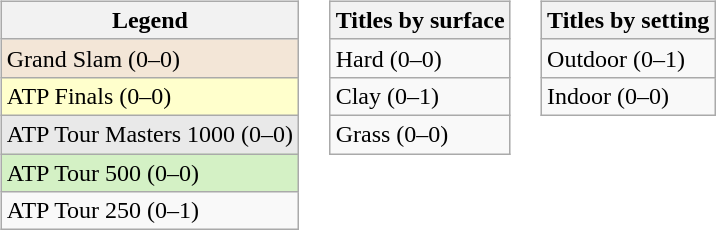<table>
<tr valign="top">
<td><br><table class="wikitable">
<tr>
<th>Legend</th>
</tr>
<tr style="background:#f3e6d7;">
<td>Grand Slam (0–0)</td>
</tr>
<tr style="background:#ffffcc;">
<td>ATP Finals (0–0)</td>
</tr>
<tr style="background:#e9e9e9;">
<td>ATP Tour Masters 1000 (0–0)</td>
</tr>
<tr style="background:#d4f1c5;">
<td>ATP Tour 500 (0–0)</td>
</tr>
<tr>
<td>ATP Tour 250 (0–1)</td>
</tr>
</table>
</td>
<td><br><table class="wikitable">
<tr>
<th>Titles by surface</th>
</tr>
<tr>
<td>Hard (0–0)</td>
</tr>
<tr>
<td>Clay (0–1)</td>
</tr>
<tr>
<td>Grass (0–0)</td>
</tr>
</table>
</td>
<td><br><table class="wikitable">
<tr>
<th>Titles by setting</th>
</tr>
<tr>
<td>Outdoor (0–1)</td>
</tr>
<tr>
<td>Indoor (0–0)</td>
</tr>
</table>
</td>
</tr>
</table>
